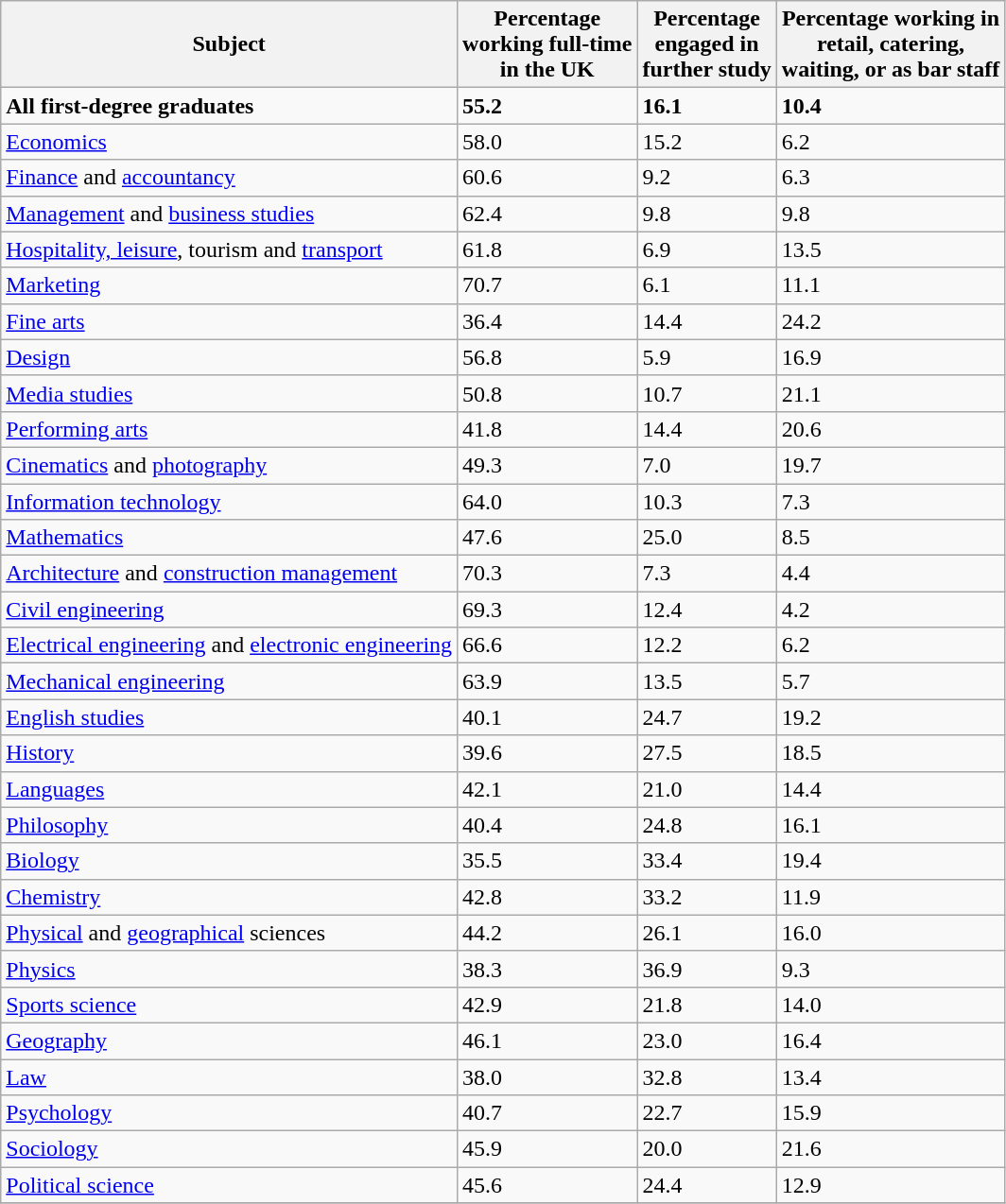<table class="wikitable sortable">
<tr>
<th>Subject</th>
<th>Percentage<br>working full-time<br>in the UK</th>
<th>Percentage<br>engaged in<br>further study</th>
<th>Percentage working in<br>retail, catering,<br>waiting, or as bar staff</th>
</tr>
<tr>
<td><strong>All first-degree graduates</strong></td>
<td><strong>55.2</strong></td>
<td><strong>16.1</strong></td>
<td><strong>10.4</strong></td>
</tr>
<tr>
<td><a href='#'>Economics</a></td>
<td>58.0</td>
<td>15.2</td>
<td>6.2</td>
</tr>
<tr>
<td><a href='#'>Finance</a> and <a href='#'>accountancy</a></td>
<td>60.6</td>
<td>9.2</td>
<td>6.3</td>
</tr>
<tr>
<td><a href='#'>Management</a> and <a href='#'>business studies</a></td>
<td>62.4</td>
<td>9.8</td>
<td>9.8</td>
</tr>
<tr>
<td><a href='#'>Hospitality, leisure</a>, tourism and <a href='#'>transport</a></td>
<td>61.8</td>
<td>6.9</td>
<td>13.5</td>
</tr>
<tr>
<td><a href='#'>Marketing</a></td>
<td>70.7</td>
<td>6.1</td>
<td>11.1</td>
</tr>
<tr>
<td><a href='#'>Fine arts</a></td>
<td>36.4</td>
<td>14.4</td>
<td>24.2</td>
</tr>
<tr>
<td><a href='#'>Design</a></td>
<td>56.8</td>
<td>5.9</td>
<td>16.9</td>
</tr>
<tr>
<td><a href='#'>Media studies</a></td>
<td>50.8</td>
<td>10.7</td>
<td>21.1</td>
</tr>
<tr>
<td><a href='#'>Performing arts</a></td>
<td>41.8</td>
<td>14.4</td>
<td>20.6</td>
</tr>
<tr>
<td><a href='#'>Cinematics</a> and <a href='#'>photography</a></td>
<td>49.3</td>
<td>7.0</td>
<td>19.7</td>
</tr>
<tr>
<td><a href='#'>Information technology</a></td>
<td>64.0</td>
<td>10.3</td>
<td>7.3</td>
</tr>
<tr>
<td><a href='#'>Mathematics</a></td>
<td>47.6</td>
<td>25.0</td>
<td>8.5</td>
</tr>
<tr>
<td><a href='#'>Architecture</a> and <a href='#'>construction management</a></td>
<td>70.3</td>
<td>7.3</td>
<td>4.4</td>
</tr>
<tr>
<td><a href='#'>Civil engineering</a></td>
<td>69.3</td>
<td>12.4</td>
<td>4.2</td>
</tr>
<tr>
<td><a href='#'>Electrical engineering</a> and <a href='#'>electronic engineering</a></td>
<td>66.6</td>
<td>12.2</td>
<td>6.2</td>
</tr>
<tr>
<td><a href='#'>Mechanical engineering</a></td>
<td>63.9</td>
<td>13.5</td>
<td>5.7</td>
</tr>
<tr>
<td><a href='#'>English studies</a></td>
<td>40.1</td>
<td>24.7</td>
<td>19.2</td>
</tr>
<tr>
<td><a href='#'>History</a></td>
<td>39.6</td>
<td>27.5</td>
<td>18.5</td>
</tr>
<tr>
<td><a href='#'>Languages</a></td>
<td>42.1</td>
<td>21.0</td>
<td>14.4</td>
</tr>
<tr>
<td><a href='#'>Philosophy</a></td>
<td>40.4</td>
<td>24.8</td>
<td>16.1</td>
</tr>
<tr>
<td><a href='#'>Biology</a></td>
<td>35.5</td>
<td>33.4</td>
<td>19.4</td>
</tr>
<tr>
<td><a href='#'>Chemistry</a></td>
<td>42.8</td>
<td>33.2</td>
<td>11.9</td>
</tr>
<tr>
<td><a href='#'>Physical</a> and <a href='#'>geographical</a> sciences</td>
<td>44.2</td>
<td>26.1</td>
<td>16.0</td>
</tr>
<tr>
<td><a href='#'>Physics</a></td>
<td>38.3</td>
<td>36.9</td>
<td>9.3</td>
</tr>
<tr>
<td><a href='#'>Sports science</a></td>
<td>42.9</td>
<td>21.8</td>
<td>14.0</td>
</tr>
<tr>
<td><a href='#'>Geography</a></td>
<td>46.1</td>
<td>23.0</td>
<td>16.4</td>
</tr>
<tr>
<td><a href='#'>Law</a></td>
<td>38.0</td>
<td>32.8</td>
<td>13.4</td>
</tr>
<tr>
<td><a href='#'>Psychology</a></td>
<td>40.7</td>
<td>22.7</td>
<td>15.9</td>
</tr>
<tr>
<td><a href='#'>Sociology</a></td>
<td>45.9</td>
<td>20.0</td>
<td>21.6</td>
</tr>
<tr>
<td><a href='#'>Political science</a></td>
<td>45.6</td>
<td>24.4</td>
<td>12.9</td>
</tr>
<tr>
</tr>
</table>
